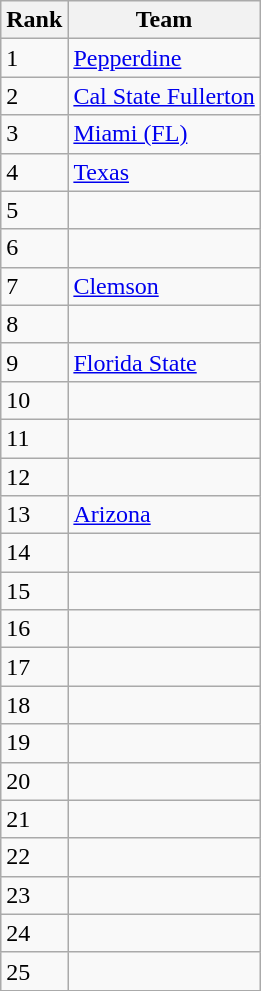<table class=wikitable>
<tr>
<th>Rank</th>
<th>Team</th>
</tr>
<tr>
<td>1</td>
<td><a href='#'>Pepperdine</a></td>
</tr>
<tr>
<td>2</td>
<td><a href='#'>Cal State Fullerton</a></td>
</tr>
<tr>
<td>3</td>
<td><a href='#'>Miami (FL)</a></td>
</tr>
<tr>
<td>4</td>
<td><a href='#'>Texas</a></td>
</tr>
<tr>
<td>5</td>
<td></td>
</tr>
<tr>
<td>6</td>
<td></td>
</tr>
<tr>
<td>7</td>
<td><a href='#'>Clemson</a></td>
</tr>
<tr>
<td>8</td>
<td></td>
</tr>
<tr>
<td>9</td>
<td><a href='#'>Florida State</a></td>
</tr>
<tr>
<td>10</td>
<td></td>
</tr>
<tr>
<td>11</td>
<td></td>
</tr>
<tr>
<td>12</td>
<td></td>
</tr>
<tr>
<td>13</td>
<td><a href='#'>Arizona</a></td>
</tr>
<tr>
<td>14</td>
<td></td>
</tr>
<tr>
<td>15</td>
<td></td>
</tr>
<tr>
<td>16</td>
<td></td>
</tr>
<tr>
<td>17</td>
<td></td>
</tr>
<tr>
<td>18</td>
<td></td>
</tr>
<tr>
<td>19</td>
<td></td>
</tr>
<tr>
<td>20</td>
<td></td>
</tr>
<tr>
<td>21</td>
<td></td>
</tr>
<tr>
<td>22</td>
<td></td>
</tr>
<tr>
<td>23</td>
<td></td>
</tr>
<tr>
<td>24</td>
<td></td>
</tr>
<tr>
<td>25</td>
<td></td>
</tr>
</table>
